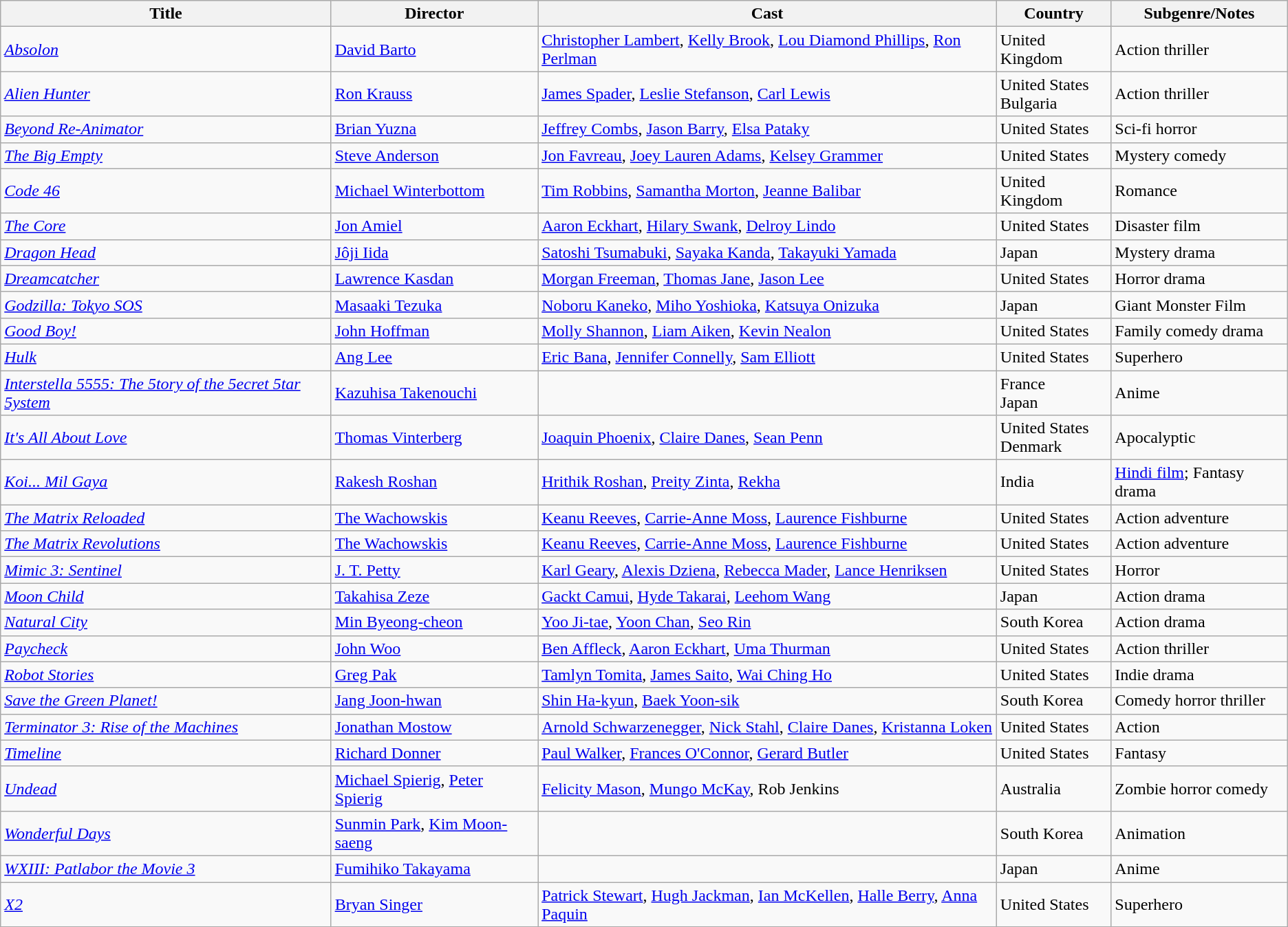<table class="wikitable sortable">
<tr>
<th>Title</th>
<th>Director</th>
<th>Cast</th>
<th>Country</th>
<th>Subgenre/Notes</th>
</tr>
<tr>
<td><em><a href='#'>Absolon</a></em></td>
<td><a href='#'>David Barto</a></td>
<td><a href='#'>Christopher Lambert</a>, <a href='#'>Kelly Brook</a>, <a href='#'>Lou Diamond Phillips</a>, <a href='#'>Ron Perlman</a></td>
<td>United Kingdom</td>
<td>Action thriller</td>
</tr>
<tr>
<td><em><a href='#'>Alien Hunter</a></em></td>
<td><a href='#'>Ron Krauss</a></td>
<td><a href='#'>James Spader</a>, <a href='#'>Leslie Stefanson</a>, <a href='#'>Carl Lewis</a></td>
<td>United States<br>Bulgaria</td>
<td>Action thriller</td>
</tr>
<tr>
<td><em><a href='#'>Beyond Re-Animator</a></em></td>
<td><a href='#'>Brian Yuzna</a></td>
<td><a href='#'>Jeffrey Combs</a>, <a href='#'>Jason Barry</a>, <a href='#'>Elsa Pataky</a></td>
<td>United States</td>
<td>Sci-fi horror</td>
</tr>
<tr>
<td><em><a href='#'>The Big Empty</a></em></td>
<td><a href='#'>Steve Anderson</a></td>
<td><a href='#'>Jon Favreau</a>, <a href='#'>Joey Lauren Adams</a>, <a href='#'>Kelsey Grammer</a></td>
<td>United States</td>
<td>Mystery comedy</td>
</tr>
<tr>
<td><em><a href='#'>Code 46</a></em></td>
<td><a href='#'>Michael Winterbottom</a></td>
<td><a href='#'>Tim Robbins</a>, <a href='#'>Samantha Morton</a>, <a href='#'>Jeanne Balibar</a></td>
<td>United Kingdom</td>
<td>Romance</td>
</tr>
<tr>
<td><em><a href='#'>The Core</a></em></td>
<td><a href='#'>Jon Amiel</a></td>
<td><a href='#'>Aaron Eckhart</a>, <a href='#'>Hilary Swank</a>, <a href='#'>Delroy Lindo</a></td>
<td>United States</td>
<td>Disaster film</td>
</tr>
<tr>
<td><em><a href='#'>Dragon Head</a></em></td>
<td><a href='#'>Jôji Iida</a></td>
<td><a href='#'>Satoshi Tsumabuki</a>, <a href='#'>Sayaka Kanda</a>, <a href='#'>Takayuki Yamada</a></td>
<td>Japan</td>
<td>Mystery drama</td>
</tr>
<tr>
<td><em><a href='#'>Dreamcatcher</a></em></td>
<td><a href='#'>Lawrence Kasdan</a></td>
<td><a href='#'>Morgan Freeman</a>, <a href='#'>Thomas Jane</a>, <a href='#'>Jason Lee</a></td>
<td>United States</td>
<td>Horror drama</td>
</tr>
<tr>
<td><em><a href='#'>Godzilla: Tokyo SOS</a></em></td>
<td><a href='#'>Masaaki Tezuka</a></td>
<td><a href='#'>Noboru Kaneko</a>, <a href='#'>Miho Yoshioka</a>, <a href='#'>Katsuya Onizuka</a></td>
<td>Japan</td>
<td>Giant Monster Film</td>
</tr>
<tr>
<td><em><a href='#'>Good Boy!</a></em></td>
<td><a href='#'>John Hoffman</a></td>
<td><a href='#'>Molly Shannon</a>, <a href='#'>Liam Aiken</a>, <a href='#'>Kevin Nealon</a></td>
<td>United States</td>
<td>Family comedy drama</td>
</tr>
<tr>
<td><em><a href='#'>Hulk</a></em></td>
<td><a href='#'>Ang Lee</a></td>
<td><a href='#'>Eric Bana</a>, <a href='#'>Jennifer Connelly</a>, <a href='#'>Sam Elliott</a></td>
<td>United States</td>
<td>Superhero</td>
</tr>
<tr>
<td><em><a href='#'>Interstella 5555: The 5tory of the 5ecret 5tar 5ystem</a></em></td>
<td><a href='#'>Kazuhisa Takenouchi</a></td>
<td></td>
<td>France<br>Japan</td>
<td>Anime</td>
</tr>
<tr>
<td><em><a href='#'>It's All About Love</a></em></td>
<td><a href='#'>Thomas Vinterberg</a></td>
<td><a href='#'>Joaquin Phoenix</a>, <a href='#'>Claire Danes</a>, <a href='#'>Sean Penn</a></td>
<td>United States<br>Denmark</td>
<td>Apocalyptic</td>
</tr>
<tr>
<td><em><a href='#'>Koi... Mil Gaya</a></em></td>
<td><a href='#'>Rakesh Roshan</a></td>
<td><a href='#'>Hrithik Roshan</a>, <a href='#'>Preity Zinta</a>, <a href='#'>Rekha</a></td>
<td>India</td>
<td><a href='#'>Hindi film</a>; Fantasy drama</td>
</tr>
<tr>
<td><em><a href='#'>The Matrix Reloaded</a></em></td>
<td><a href='#'>The Wachowskis</a></td>
<td><a href='#'>Keanu Reeves</a>, <a href='#'>Carrie-Anne Moss</a>, <a href='#'>Laurence Fishburne</a></td>
<td>United States</td>
<td>Action adventure</td>
</tr>
<tr>
<td><em><a href='#'>The Matrix Revolutions</a></em></td>
<td><a href='#'>The Wachowskis</a></td>
<td><a href='#'>Keanu Reeves</a>, <a href='#'>Carrie-Anne Moss</a>, <a href='#'>Laurence Fishburne</a></td>
<td>United States</td>
<td>Action adventure</td>
</tr>
<tr>
<td><em><a href='#'>Mimic 3: Sentinel</a></em></td>
<td><a href='#'>J. T. Petty</a></td>
<td><a href='#'>Karl Geary</a>, <a href='#'>Alexis Dziena</a>, <a href='#'>Rebecca Mader</a>, <a href='#'>Lance Henriksen</a></td>
<td>United States</td>
<td>Horror</td>
</tr>
<tr>
<td><em><a href='#'>Moon Child</a></em></td>
<td><a href='#'>Takahisa Zeze</a></td>
<td><a href='#'>Gackt Camui</a>, <a href='#'>Hyde Takarai</a>, <a href='#'>Leehom Wang</a></td>
<td>Japan</td>
<td>Action drama</td>
</tr>
<tr>
<td><em><a href='#'>Natural City</a></em></td>
<td><a href='#'>Min Byeong-cheon</a></td>
<td><a href='#'>Yoo Ji-tae</a>, <a href='#'>Yoon Chan</a>, <a href='#'>Seo Rin</a></td>
<td>South Korea</td>
<td>Action drama</td>
</tr>
<tr>
<td><em><a href='#'>Paycheck</a></em></td>
<td><a href='#'>John Woo</a></td>
<td><a href='#'>Ben Affleck</a>, <a href='#'>Aaron Eckhart</a>, <a href='#'>Uma Thurman</a></td>
<td>United States</td>
<td> Action thriller</td>
</tr>
<tr>
<td><em><a href='#'>Robot Stories</a></em></td>
<td><a href='#'>Greg Pak</a></td>
<td><a href='#'>Tamlyn Tomita</a>, <a href='#'>James Saito</a>, <a href='#'>Wai Ching Ho</a></td>
<td>United States</td>
<td>Indie drama</td>
</tr>
<tr>
<td><em><a href='#'>Save the Green Planet!</a></em></td>
<td><a href='#'>Jang Joon-hwan</a></td>
<td><a href='#'>Shin Ha-kyun</a>, <a href='#'>Baek Yoon-sik</a></td>
<td>South Korea</td>
<td>Comedy horror thriller</td>
</tr>
<tr>
<td><em><a href='#'>Terminator 3: Rise of the Machines</a></em></td>
<td><a href='#'>Jonathan Mostow</a></td>
<td><a href='#'>Arnold Schwarzenegger</a>, <a href='#'>Nick Stahl</a>, <a href='#'>Claire Danes</a>, <a href='#'>Kristanna Loken</a></td>
<td>United States</td>
<td>Action</td>
</tr>
<tr>
<td><em><a href='#'>Timeline</a></em></td>
<td><a href='#'>Richard Donner</a></td>
<td><a href='#'>Paul Walker</a>, <a href='#'>Frances O'Connor</a>, <a href='#'>Gerard Butler</a></td>
<td>United States</td>
<td>Fantasy</td>
</tr>
<tr>
<td><em><a href='#'>Undead</a></em></td>
<td><a href='#'>Michael Spierig</a>, <a href='#'>Peter Spierig</a></td>
<td><a href='#'>Felicity Mason</a>, <a href='#'>Mungo McKay</a>, Rob Jenkins</td>
<td>Australia</td>
<td>Zombie horror comedy</td>
</tr>
<tr>
<td><em><a href='#'>Wonderful Days</a></em></td>
<td><a href='#'>Sunmin Park</a>, <a href='#'>Kim Moon-saeng</a></td>
<td></td>
<td>South Korea</td>
<td>Animation</td>
</tr>
<tr>
<td><em><a href='#'>WXIII: Patlabor the Movie 3</a></em></td>
<td><a href='#'>Fumihiko Takayama</a></td>
<td></td>
<td>Japan</td>
<td>Anime</td>
</tr>
<tr>
<td><em><a href='#'>X2</a></em></td>
<td><a href='#'>Bryan Singer</a></td>
<td><a href='#'>Patrick Stewart</a>, <a href='#'>Hugh Jackman</a>, <a href='#'>Ian McKellen</a>, <a href='#'>Halle Berry</a>, <a href='#'>Anna Paquin</a></td>
<td>United States</td>
<td> Superhero</td>
</tr>
<tr>
</tr>
</table>
